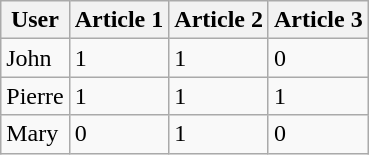<table class="wikitable">
<tr>
<th>User</th>
<th>Article 1</th>
<th>Article 2</th>
<th>Article 3</th>
</tr>
<tr>
<td>John</td>
<td>1</td>
<td>1</td>
<td>0</td>
</tr>
<tr>
<td>Pierre</td>
<td>1</td>
<td>1</td>
<td>1</td>
</tr>
<tr>
<td>Mary</td>
<td>0</td>
<td>1</td>
<td>0</td>
</tr>
</table>
